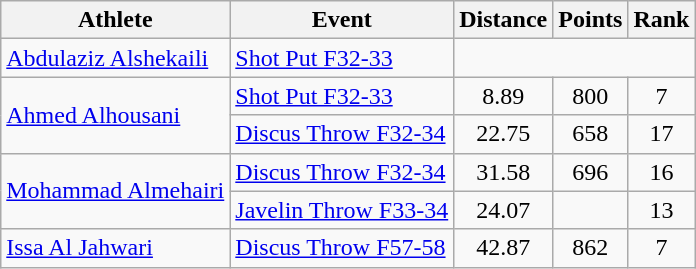<table class="wikitable">
<tr>
<th>Athlete</th>
<th>Event</th>
<th>Distance</th>
<th>Points</th>
<th>Rank</th>
</tr>
<tr align=center>
<td align=left><a href='#'>Abdulaziz Alshekaili</a></td>
<td align=left><a href='#'>Shot Put F32-33</a></td>
<td colspan=3></td>
</tr>
<tr align=center>
<td align=left rowspan=2><a href='#'>Ahmed Alhousani</a></td>
<td align=left><a href='#'>Shot Put F32-33</a></td>
<td>8.89</td>
<td>800</td>
<td>7</td>
</tr>
<tr align=center>
<td align=left><a href='#'>Discus Throw F32-34</a></td>
<td>22.75</td>
<td>658</td>
<td>17</td>
</tr>
<tr align=center>
<td align=left rowspan=2><a href='#'>Mohammad Almehairi</a></td>
<td align=left><a href='#'>Discus Throw F32-34</a></td>
<td>31.58</td>
<td>696</td>
<td>16</td>
</tr>
<tr align=center>
<td align=left><a href='#'>Javelin Throw F33-34</a></td>
<td>24.07</td>
<td></td>
<td>13</td>
</tr>
<tr align=center>
<td align=left><a href='#'>Issa Al Jahwari</a></td>
<td align=left><a href='#'>Discus Throw F57-58</a></td>
<td>42.87</td>
<td>862</td>
<td>7</td>
</tr>
</table>
